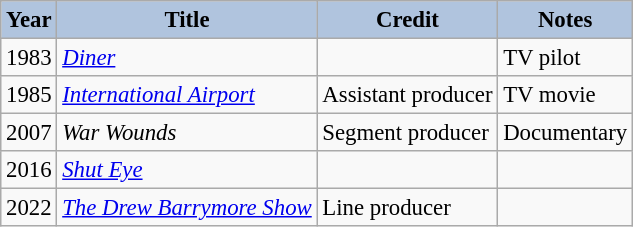<table class="wikitable" style="font-size:95%;">
<tr>
<th style="background:#B0C4DE;">Year</th>
<th style="background:#B0C4DE;">Title</th>
<th style="background:#B0C4DE;">Credit</th>
<th style="background:#B0C4DE;">Notes</th>
</tr>
<tr>
<td>1983</td>
<td><em><a href='#'>Diner</a></em></td>
<td></td>
<td>TV pilot</td>
</tr>
<tr>
<td>1985</td>
<td><em><a href='#'>International Airport</a></em></td>
<td>Assistant producer</td>
<td>TV movie</td>
</tr>
<tr>
<td>2007</td>
<td><em>War Wounds</em></td>
<td>Segment producer</td>
<td>Documentary</td>
</tr>
<tr>
<td>2016</td>
<td><em><a href='#'>Shut Eye</a></em></td>
<td></td>
<td></td>
</tr>
<tr>
<td>2022</td>
<td><em><a href='#'>The Drew Barrymore Show</a></em></td>
<td>Line producer</td>
<td></td>
</tr>
</table>
